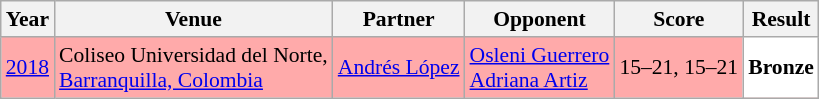<table class="sortable wikitable" style="font-size: 90%;">
<tr>
<th>Year</th>
<th>Venue</th>
<th>Partner</th>
<th>Opponent</th>
<th>Score</th>
<th>Result</th>
</tr>
<tr style="background:#FFAAAA">
<td align="center"><a href='#'>2018</a></td>
<td align="left">Coliseo Universidad del Norte,<br><a href='#'>Barranquilla, Colombia</a></td>
<td align="left"> <a href='#'>Andrés López</a></td>
<td align="left"> <a href='#'>Osleni Guerrero</a> <br>  <a href='#'>Adriana Artiz</a></td>
<td align="left">15–21, 15–21</td>
<td style="text-align:left; background:white"> <strong>Bronze</strong></td>
</tr>
</table>
